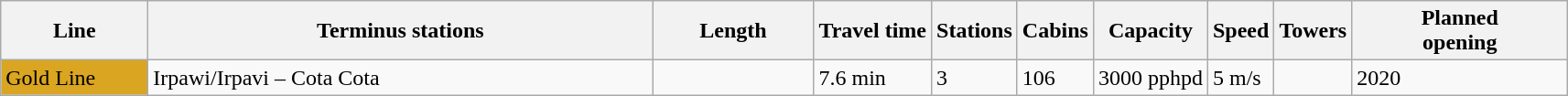<table class="wikitable">
<tr>
<th width=100>Line</th>
<th width=360>Terminus stations</th>
<th width=110>Length</th>
<th>Travel time</th>
<th>Stations</th>
<th>Cabins</th>
<th>Capacity</th>
<th>Speed</th>
<th>Towers</th>
<th width=150>Planned<br>opening</th>
</tr>
<tr>
<td bgcolor="#daa520" style="color:black;">Gold Line</td>
<td>Irpawi/Irpavi – Cota Cota</td>
<td></td>
<td>7.6 min</td>
<td>3</td>
<td>106</td>
<td>3000 pphpd</td>
<td>5 m/s</td>
<td></td>
<td>2020</td>
</tr>
</table>
